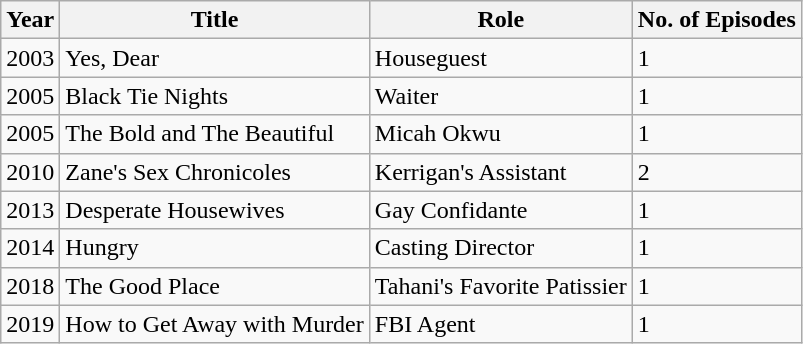<table class="wikitable sortable mw-collapsible">
<tr>
<th>Year</th>
<th>Title</th>
<th>Role</th>
<th>No. of Episodes</th>
</tr>
<tr>
<td>2003</td>
<td>Yes, Dear</td>
<td>Houseguest</td>
<td>1</td>
</tr>
<tr>
<td>2005</td>
<td>Black Tie Nights</td>
<td>Waiter</td>
<td>1</td>
</tr>
<tr>
<td>2005</td>
<td>The Bold and The Beautiful</td>
<td>Micah Okwu</td>
<td>1</td>
</tr>
<tr>
<td>2010</td>
<td>Zane's Sex Chronicoles</td>
<td>Kerrigan's Assistant</td>
<td>2</td>
</tr>
<tr>
<td>2013</td>
<td>Desperate Housewives</td>
<td>Gay Confidante</td>
<td>1</td>
</tr>
<tr>
<td>2014</td>
<td>Hungry</td>
<td>Casting Director</td>
<td>1</td>
</tr>
<tr>
<td>2018</td>
<td>The Good Place</td>
<td>Tahani's Favorite Patissier</td>
<td>1</td>
</tr>
<tr>
<td>2019</td>
<td>How to Get Away with Murder</td>
<td>FBI Agent</td>
<td>1</td>
</tr>
</table>
